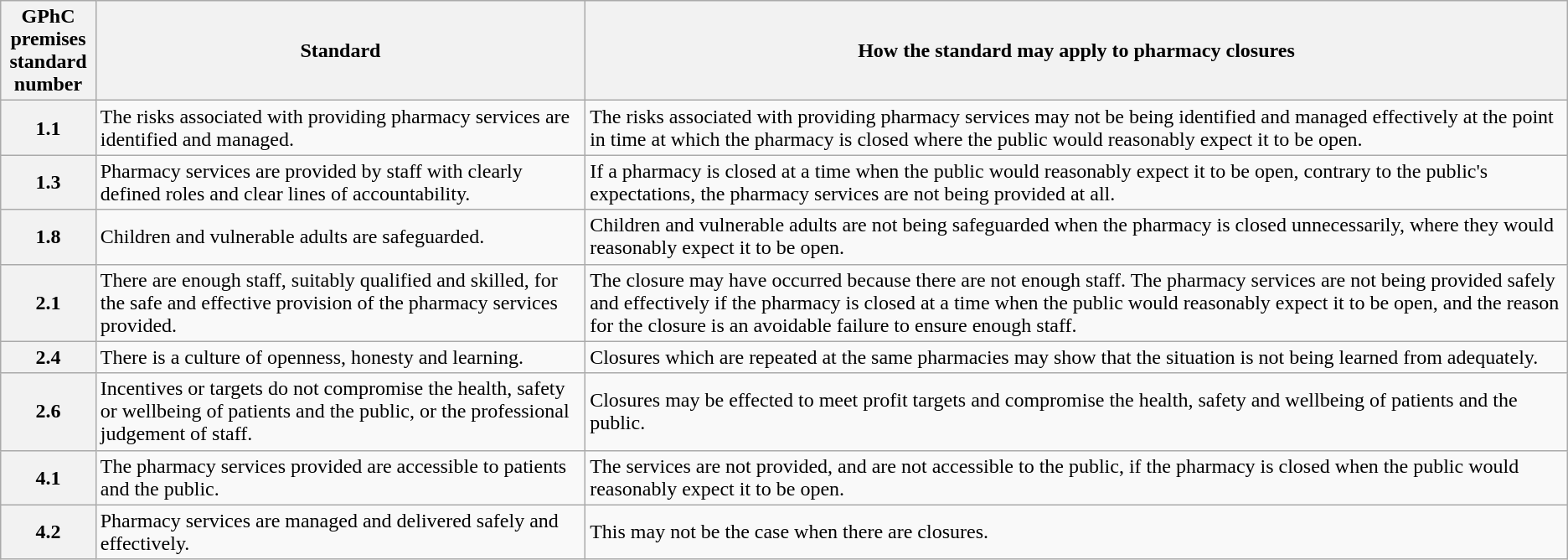<table class="wikitable" style=max-width:85em>
<tr>
<th scope="col" style=max-width:5em>GPhC premises standard number</th>
<th scope="col" style=max-width:40em>Standard</th>
<th scope="col" style=max-width:40em>How the standard may apply to pharmacy closures</th>
</tr>
<tr>
<th scope="row">1.1</th>
<td>The risks associated with providing pharmacy services are identified and managed.</td>
<td>The risks associated with providing pharmacy services may not be being identified and managed effectively at the point in time at which the pharmacy is closed where the public would reasonably expect it to be open.</td>
</tr>
<tr>
<th scope="row">1.3</th>
<td>Pharmacy services are provided by staff with clearly defined roles and clear lines of accountability.</td>
<td>If a pharmacy is closed at a time when the public would reasonably expect it to be open, contrary to the public's expectations, the pharmacy services are not being provided at all.</td>
</tr>
<tr>
<th scope="row">1.8</th>
<td>Children and vulnerable adults are safeguarded.</td>
<td>Children and vulnerable adults are not being safeguarded when the pharmacy is closed unnecessarily, where they would reasonably expect it to be open.</td>
</tr>
<tr>
<th scope="row">2.1</th>
<td>There are enough staff, suitably qualified and skilled, for the safe and effective provision of the pharmacy services provided.</td>
<td>The closure may have occurred because there are not enough staff. The pharmacy services are not being provided safely and effectively if the pharmacy is closed at a time when the public would reasonably expect it to be open, and the reason for the closure is an avoidable failure to ensure enough staff.</td>
</tr>
<tr>
<th scope="row">2.4</th>
<td>There is a culture of openness, honesty and learning.</td>
<td>Closures which are repeated at the same pharmacies may show that the situation is not being learned from adequately.</td>
</tr>
<tr>
<th scope="row">2.6</th>
<td>Incentives or targets do not compromise the health, safety or wellbeing of patients and the public, or the professional judgement of staff.</td>
<td>Closures may be effected to meet profit targets and compromise the health, safety and wellbeing of patients and the public.</td>
</tr>
<tr>
<th scope="row">4.1</th>
<td>The pharmacy services provided are accessible to patients and the public.</td>
<td>The services are not provided, and are not accessible to the public, if the pharmacy is closed when the public would reasonably expect it to be open.</td>
</tr>
<tr>
<th scope="row">4.2</th>
<td>Pharmacy services are managed and delivered safely and effectively.</td>
<td>This may not be the case when there are closures.</td>
</tr>
</table>
